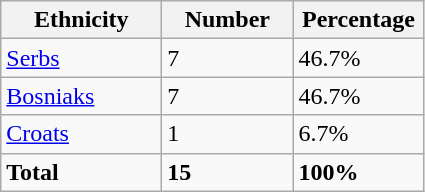<table class="wikitable">
<tr>
<th width="100px">Ethnicity</th>
<th width="80px">Number</th>
<th width="80px">Percentage</th>
</tr>
<tr>
<td><a href='#'>Serbs</a></td>
<td>7</td>
<td>46.7%</td>
</tr>
<tr>
<td><a href='#'>Bosniaks</a></td>
<td>7</td>
<td>46.7%</td>
</tr>
<tr>
<td><a href='#'>Croats</a></td>
<td>1</td>
<td>6.7%</td>
</tr>
<tr>
<td><strong>Total</strong></td>
<td><strong>15</strong></td>
<td><strong>100%</strong></td>
</tr>
</table>
